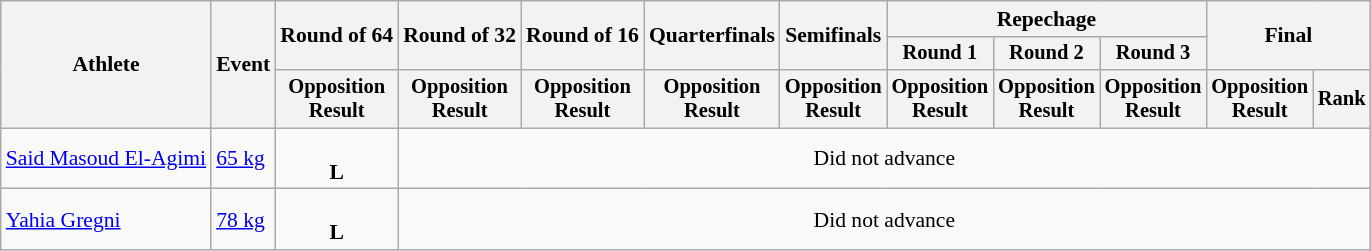<table class="wikitable" style="font-size:90%">
<tr>
<th rowspan="3">Athlete</th>
<th rowspan="3">Event</th>
<th rowspan="2">Round of 64</th>
<th rowspan="2">Round of 32</th>
<th rowspan="2">Round of 16</th>
<th rowspan="2">Quarterfinals</th>
<th rowspan="2">Semifinals</th>
<th colspan=3>Repechage</th>
<th rowspan="2" colspan=2>Final</th>
</tr>
<tr style="font-size:95%">
<th>Round 1</th>
<th>Round 2</th>
<th>Round 3</th>
</tr>
<tr style="font-size:95%">
<th>Opposition<br>Result</th>
<th>Opposition<br>Result</th>
<th>Opposition<br>Result</th>
<th>Opposition<br>Result</th>
<th>Opposition<br>Result</th>
<th>Opposition<br>Result</th>
<th>Opposition<br>Result</th>
<th>Opposition<br>Result</th>
<th>Opposition<br>Result</th>
<th>Rank</th>
</tr>
<tr align=center>
<td align=left><a href='#'>Said Masoud El-Agimi</a></td>
<td align=left><a href='#'>65 kg</a></td>
<td><br><strong>L</strong></td>
<td colspan=9>Did not advance</td>
</tr>
<tr align=center>
<td align=left><a href='#'>Yahia Gregni</a></td>
<td align=left><a href='#'>78 kg</a></td>
<td><br><strong>L</strong></td>
<td colspan=9>Did not advance</td>
</tr>
</table>
